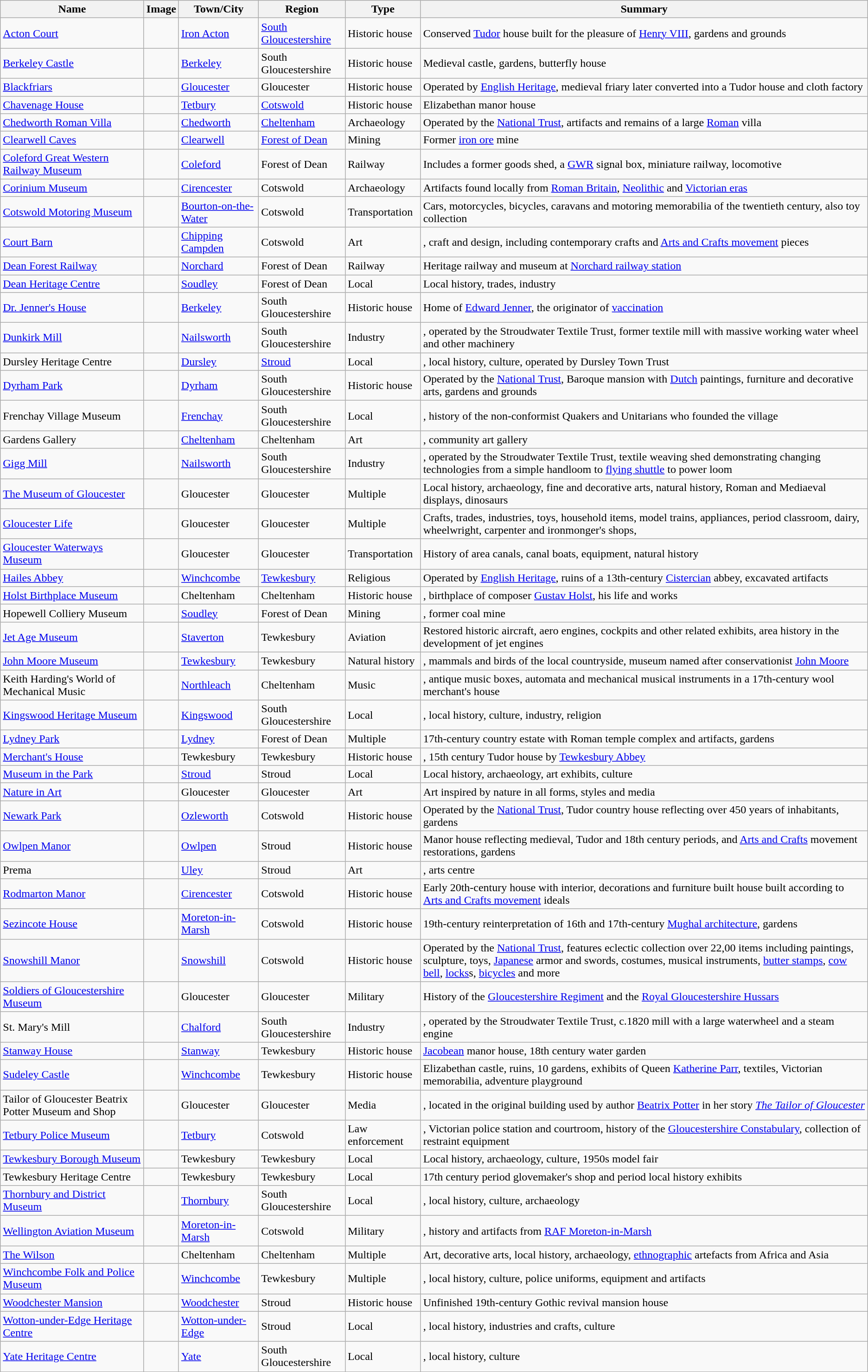<table class="wikitable sortable">
<tr>
<th>Name</th>
<th>Image</th>
<th>Town/City</th>
<th>Region</th>
<th>Type</th>
<th>Summary</th>
</tr>
<tr>
<td><a href='#'>Acton Court</a></td>
<td></td>
<td><a href='#'>Iron Acton</a></td>
<td><a href='#'>South Gloucestershire</a></td>
<td>Historic house</td>
<td>Conserved <a href='#'>Tudor</a> house built for the pleasure of <a href='#'>Henry VIII</a>, gardens and grounds</td>
</tr>
<tr>
<td><a href='#'>Berkeley Castle</a></td>
<td></td>
<td><a href='#'>Berkeley</a></td>
<td>South Gloucestershire</td>
<td>Historic house</td>
<td>Medieval castle, gardens, butterfly house</td>
</tr>
<tr>
<td><a href='#'>Blackfriars</a></td>
<td></td>
<td><a href='#'>Gloucester</a></td>
<td>Gloucester</td>
<td>Historic house</td>
<td>Operated by <a href='#'>English Heritage</a>, medieval friary later converted into a Tudor house and cloth factory</td>
</tr>
<tr>
<td><a href='#'>Chavenage House</a></td>
<td></td>
<td><a href='#'>Tetbury</a></td>
<td><a href='#'>Cotswold</a></td>
<td>Historic house</td>
<td>Elizabethan manor house</td>
</tr>
<tr>
<td><a href='#'>Chedworth Roman Villa</a></td>
<td></td>
<td><a href='#'>Chedworth</a></td>
<td><a href='#'>Cheltenham</a></td>
<td>Archaeology</td>
<td>Operated by the <a href='#'>National Trust</a>, artifacts and remains of a large <a href='#'>Roman</a> villa</td>
</tr>
<tr>
<td><a href='#'>Clearwell Caves</a></td>
<td></td>
<td><a href='#'>Clearwell</a></td>
<td><a href='#'>Forest of Dean</a></td>
<td>Mining</td>
<td>Former <a href='#'>iron ore</a> mine</td>
</tr>
<tr>
<td><a href='#'>Coleford Great Western Railway Museum</a></td>
<td></td>
<td><a href='#'>Coleford</a></td>
<td>Forest of Dean</td>
<td>Railway</td>
<td>Includes a former goods shed, a <a href='#'>GWR</a> signal box, miniature railway, locomotive</td>
</tr>
<tr>
<td><a href='#'>Corinium Museum</a></td>
<td></td>
<td><a href='#'>Cirencester</a></td>
<td>Cotswold</td>
<td>Archaeology</td>
<td>Artifacts found locally from <a href='#'>Roman Britain</a>, <a href='#'>Neolithic</a> and <a href='#'>Victorian eras</a></td>
</tr>
<tr>
<td><a href='#'>Cotswold Motoring Museum</a></td>
<td></td>
<td><a href='#'>Bourton-on-the-Water</a></td>
<td>Cotswold</td>
<td>Transportation</td>
<td>Cars, motorcycles, bicycles, caravans and motoring memorabilia of the twentieth century, also toy collection</td>
</tr>
<tr>
<td><a href='#'>Court Barn</a></td>
<td></td>
<td><a href='#'>Chipping Campden</a></td>
<td>Cotswold</td>
<td>Art</td>
<td>, craft and design, including contemporary crafts and <a href='#'>Arts and Crafts movement</a> pieces</td>
</tr>
<tr>
<td><a href='#'>Dean Forest Railway</a></td>
<td></td>
<td><a href='#'>Norchard</a></td>
<td>Forest of Dean</td>
<td>Railway</td>
<td>Heritage railway and museum at <a href='#'>Norchard railway station</a></td>
</tr>
<tr>
<td><a href='#'>Dean Heritage Centre</a></td>
<td></td>
<td><a href='#'>Soudley</a></td>
<td>Forest of Dean</td>
<td>Local</td>
<td>Local history, trades, industry</td>
</tr>
<tr>
<td><a href='#'>Dr. Jenner's House</a></td>
<td></td>
<td><a href='#'>Berkeley</a></td>
<td>South Gloucestershire</td>
<td>Historic house</td>
<td>Home of <a href='#'>Edward Jenner</a>, the originator of <a href='#'>vaccination</a></td>
</tr>
<tr>
<td><a href='#'>Dunkirk Mill</a></td>
<td></td>
<td><a href='#'>Nailsworth</a></td>
<td>South Gloucestershire</td>
<td>Industry</td>
<td>, operated by the Stroudwater Textile Trust, former textile mill with massive working water wheel and other machinery</td>
</tr>
<tr>
<td>Dursley Heritage Centre</td>
<td></td>
<td><a href='#'>Dursley</a></td>
<td><a href='#'>Stroud</a></td>
<td>Local</td>
<td>, local history, culture, operated by Dursley Town Trust</td>
</tr>
<tr>
<td><a href='#'>Dyrham Park</a></td>
<td></td>
<td><a href='#'>Dyrham</a></td>
<td>South Gloucestershire</td>
<td>Historic house</td>
<td>Operated by the <a href='#'>National Trust</a>, Baroque mansion with <a href='#'>Dutch</a> paintings, furniture and decorative arts, gardens and grounds</td>
</tr>
<tr>
<td>Frenchay Village Museum</td>
<td></td>
<td><a href='#'>Frenchay</a></td>
<td>South Gloucestershire</td>
<td>Local</td>
<td>, history of the non-conformist Quakers and Unitarians who founded the village</td>
</tr>
<tr>
<td>Gardens Gallery</td>
<td></td>
<td><a href='#'>Cheltenham</a></td>
<td>Cheltenham</td>
<td>Art</td>
<td>, community art gallery</td>
</tr>
<tr>
<td><a href='#'>Gigg Mill</a></td>
<td></td>
<td><a href='#'>Nailsworth</a></td>
<td>South Gloucestershire</td>
<td>Industry</td>
<td>, operated by the Stroudwater Textile Trust, textile weaving shed demonstrating changing technologies from a simple handloom to <a href='#'>flying shuttle</a> to power loom</td>
</tr>
<tr>
<td><a href='#'>The Museum of Gloucester</a></td>
<td></td>
<td>Gloucester</td>
<td>Gloucester</td>
<td>Multiple</td>
<td>Local history, archaeology, fine and decorative arts, natural history, Roman and Mediaeval displays, dinosaurs</td>
</tr>
<tr>
<td><a href='#'>Gloucester Life</a></td>
<td></td>
<td>Gloucester</td>
<td>Gloucester</td>
<td>Multiple</td>
<td>Crafts, trades, industries, toys, household items, model trains, appliances, period classroom, dairy, wheelwright, carpenter and ironmonger's shops,</td>
</tr>
<tr>
<td><a href='#'>Gloucester Waterways Museum</a></td>
<td></td>
<td>Gloucester</td>
<td>Gloucester</td>
<td>Transportation</td>
<td>History of area canals, canal boats, equipment, natural history</td>
</tr>
<tr>
<td><a href='#'>Hailes Abbey</a></td>
<td></td>
<td><a href='#'>Winchcombe</a></td>
<td><a href='#'>Tewkesbury</a></td>
<td>Religious</td>
<td>Operated by <a href='#'>English Heritage</a>, ruins of a 13th-century <a href='#'>Cistercian</a> abbey, excavated artifacts</td>
</tr>
<tr>
<td><a href='#'>Holst Birthplace Museum</a></td>
<td></td>
<td>Cheltenham</td>
<td>Cheltenham</td>
<td>Historic house</td>
<td>, birthplace of composer <a href='#'>Gustav Holst</a>, his life and works</td>
</tr>
<tr>
<td>Hopewell Colliery Museum</td>
<td></td>
<td><a href='#'>Soudley</a></td>
<td>Forest of Dean</td>
<td>Mining</td>
<td>, former coal mine</td>
</tr>
<tr>
<td><a href='#'>Jet Age Museum</a></td>
<td></td>
<td><a href='#'>Staverton</a></td>
<td>Tewkesbury</td>
<td>Aviation</td>
<td>Restored historic aircraft, aero engines, cockpits and other related exhibits, area history in the development of jet engines</td>
</tr>
<tr>
<td><a href='#'>John Moore Museum</a></td>
<td></td>
<td><a href='#'>Tewkesbury</a></td>
<td>Tewkesbury</td>
<td>Natural history</td>
<td>, mammals and birds of the local countryside, museum named after conservationist <a href='#'>John Moore</a></td>
</tr>
<tr>
<td>Keith Harding's World of Mechanical Music</td>
<td></td>
<td><a href='#'>Northleach</a></td>
<td>Cheltenham</td>
<td>Music</td>
<td>, antique music boxes, automata and mechanical musical instruments in a 17th-century wool merchant's house</td>
</tr>
<tr>
<td><a href='#'>Kingswood Heritage Museum</a></td>
<td></td>
<td><a href='#'>Kingswood</a></td>
<td>South Gloucestershire</td>
<td>Local</td>
<td>, local history, culture, industry, religion</td>
</tr>
<tr>
<td><a href='#'>Lydney Park</a></td>
<td></td>
<td><a href='#'>Lydney</a></td>
<td>Forest of Dean</td>
<td>Multiple</td>
<td>17th-century country estate with Roman temple complex and artifacts, gardens</td>
</tr>
<tr>
<td><a href='#'>Merchant's House</a></td>
<td></td>
<td>Tewkesbury</td>
<td>Tewkesbury</td>
<td>Historic house</td>
<td>, 15th century Tudor house by <a href='#'>Tewkesbury Abbey</a></td>
</tr>
<tr>
<td><a href='#'>Museum in the Park</a></td>
<td></td>
<td><a href='#'>Stroud</a></td>
<td>Stroud</td>
<td>Local</td>
<td>Local history, archaeology, art exhibits, culture</td>
</tr>
<tr>
<td><a href='#'>Nature in Art</a></td>
<td></td>
<td>Gloucester</td>
<td>Gloucester</td>
<td>Art</td>
<td>Art inspired by nature in all forms, styles and media</td>
</tr>
<tr>
<td><a href='#'>Newark Park</a></td>
<td></td>
<td><a href='#'>Ozleworth</a></td>
<td>Cotswold</td>
<td>Historic house</td>
<td>Operated by the <a href='#'>National Trust</a>, Tudor country house reflecting over 450 years of inhabitants, gardens</td>
</tr>
<tr>
<td><a href='#'>Owlpen Manor</a></td>
<td></td>
<td><a href='#'>Owlpen</a></td>
<td>Stroud</td>
<td>Historic house</td>
<td>Manor house reflecting medieval, Tudor and 18th century periods, and <a href='#'>Arts and Crafts</a> movement restorations, gardens</td>
</tr>
<tr>
<td>Prema</td>
<td></td>
<td><a href='#'>Uley</a></td>
<td>Stroud</td>
<td>Art</td>
<td>, arts centre</td>
</tr>
<tr>
<td><a href='#'>Rodmarton Manor</a></td>
<td></td>
<td><a href='#'>Cirencester</a></td>
<td>Cotswold</td>
<td>Historic house</td>
<td>Early 20th-century house with interior, decorations and furniture built house built according to <a href='#'>Arts and Crafts movement</a> ideals</td>
</tr>
<tr>
<td><a href='#'>Sezincote House</a></td>
<td></td>
<td><a href='#'>Moreton-in-Marsh</a></td>
<td>Cotswold</td>
<td>Historic house</td>
<td>19th-century reinterpretation of 16th and 17th-century <a href='#'>Mughal architecture</a>, gardens</td>
</tr>
<tr>
<td><a href='#'>Snowshill Manor</a></td>
<td></td>
<td><a href='#'>Snowshill</a></td>
<td>Cotswold</td>
<td>Historic house</td>
<td>Operated by the <a href='#'>National Trust</a>, features eclectic collection over 22,00 items including paintings, sculpture, toys, <a href='#'>Japanese</a> armor and swords, costumes, musical instruments, <a href='#'>butter stamps</a>, <a href='#'>cow bell</a>, <a href='#'>locks</a>s, <a href='#'>bicycles</a> and more</td>
</tr>
<tr>
<td><a href='#'>Soldiers of Gloucestershire Museum</a></td>
<td></td>
<td>Gloucester</td>
<td>Gloucester</td>
<td>Military</td>
<td>History of the <a href='#'>Gloucestershire Regiment</a> and the <a href='#'>Royal Gloucestershire Hussars</a></td>
</tr>
<tr>
<td>St. Mary's Mill</td>
<td></td>
<td><a href='#'>Chalford</a></td>
<td>South Gloucestershire</td>
<td>Industry</td>
<td>, operated by the Stroudwater Textile Trust, c.1820 mill with a large waterwheel and a steam engine</td>
</tr>
<tr>
<td><a href='#'>Stanway House</a></td>
<td></td>
<td><a href='#'>Stanway</a></td>
<td>Tewkesbury</td>
<td>Historic house</td>
<td><a href='#'>Jacobean</a> manor house, 18th century water garden</td>
</tr>
<tr>
<td><a href='#'>Sudeley Castle</a></td>
<td></td>
<td><a href='#'>Winchcombe</a></td>
<td>Tewkesbury</td>
<td>Historic house</td>
<td>Elizabethan castle, ruins, 10 gardens, exhibits of Queen <a href='#'>Katherine Parr</a>, textiles, Victorian memorabilia, adventure playground</td>
</tr>
<tr>
<td>Tailor of Gloucester Beatrix Potter Museum and Shop</td>
<td></td>
<td>Gloucester</td>
<td>Gloucester</td>
<td>Media</td>
<td>, located in the original building used by author <a href='#'>Beatrix Potter</a> in her story <em><a href='#'>The Tailor of Gloucester</a></em></td>
</tr>
<tr>
<td><a href='#'>Tetbury Police Museum</a></td>
<td></td>
<td><a href='#'>Tetbury</a></td>
<td>Cotswold</td>
<td>Law enforcement</td>
<td>, Victorian police station and courtroom, history of the <a href='#'>Gloucestershire Constabulary</a>, collection of restraint equipment</td>
</tr>
<tr>
<td><a href='#'>Tewkesbury Borough Museum</a></td>
<td></td>
<td>Tewkesbury</td>
<td>Tewkesbury</td>
<td>Local</td>
<td>Local history, archaeology, culture, 1950s model fair</td>
</tr>
<tr>
<td>Tewkesbury Heritage Centre</td>
<td></td>
<td>Tewkesbury</td>
<td>Tewkesbury</td>
<td>Local</td>
<td>17th century period glovemaker's shop and period local history exhibits</td>
</tr>
<tr>
<td><a href='#'>Thornbury and District Museum</a></td>
<td></td>
<td><a href='#'>Thornbury</a></td>
<td>South Gloucestershire</td>
<td>Local</td>
<td>, local history, culture, archaeology</td>
</tr>
<tr>
<td><a href='#'>Wellington Aviation Museum</a></td>
<td></td>
<td><a href='#'>Moreton-in-Marsh</a></td>
<td>Cotswold</td>
<td>Military</td>
<td>, history and artifacts from <a href='#'>RAF Moreton-in-Marsh</a></td>
</tr>
<tr>
<td><a href='#'>The Wilson</a></td>
<td></td>
<td>Cheltenham</td>
<td>Cheltenham</td>
<td>Multiple</td>
<td>Art, decorative arts, local history, archaeology, <a href='#'>ethnographic</a> artefacts from Africa and Asia</td>
</tr>
<tr>
<td><a href='#'>Winchcombe Folk and Police Museum</a></td>
<td></td>
<td><a href='#'>Winchcombe</a></td>
<td>Tewkesbury</td>
<td>Multiple</td>
<td>, local history, culture, police uniforms, equipment and artifacts</td>
</tr>
<tr>
<td><a href='#'>Woodchester Mansion</a></td>
<td></td>
<td><a href='#'>Woodchester</a></td>
<td>Stroud</td>
<td>Historic house</td>
<td>Unfinished 19th-century Gothic revival mansion house</td>
</tr>
<tr>
<td><a href='#'>Wotton-under-Edge Heritage Centre</a></td>
<td></td>
<td><a href='#'>Wotton-under-Edge</a></td>
<td>Stroud</td>
<td>Local</td>
<td>, local history, industries and crafts, culture</td>
</tr>
<tr>
<td><a href='#'>Yate Heritage Centre</a></td>
<td></td>
<td><a href='#'>Yate</a></td>
<td>South Gloucestershire</td>
<td>Local</td>
<td>, local history, culture</td>
</tr>
<tr>
</tr>
</table>
